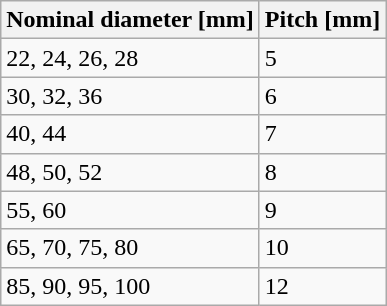<table class="wikitable" border="1">
<tr>
<th>Nominal diameter [mm]</th>
<th>Pitch [mm]</th>
</tr>
<tr>
<td>22, 24, 26, 28</td>
<td>5</td>
</tr>
<tr>
<td>30, 32, 36</td>
<td>6</td>
</tr>
<tr>
<td>40, 44</td>
<td>7</td>
</tr>
<tr>
<td>48, 50, 52</td>
<td>8</td>
</tr>
<tr>
<td>55, 60</td>
<td>9</td>
</tr>
<tr>
<td>65, 70, 75, 80</td>
<td>10</td>
</tr>
<tr>
<td>85, 90, 95, 100</td>
<td>12</td>
</tr>
</table>
